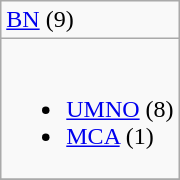<table class="wikitable">
<tr>
<td> <a href='#'>BN</a> (9)</td>
</tr>
<tr>
<td><br><ul><li> <a href='#'>UMNO</a> (8)</li><li> <a href='#'>MCA</a> (1)</li></ul></td>
</tr>
<tr>
</tr>
</table>
